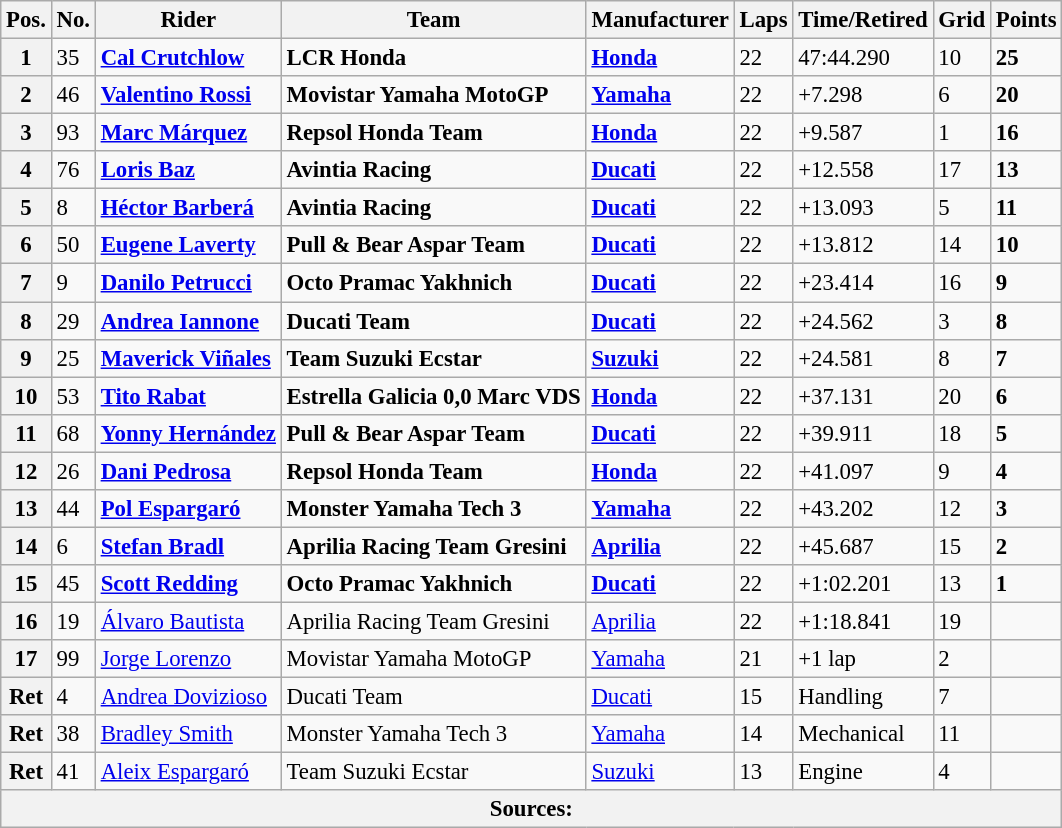<table class="wikitable" style="font-size: 95%;">
<tr>
<th>Pos.</th>
<th>No.</th>
<th>Rider</th>
<th>Team</th>
<th>Manufacturer</th>
<th>Laps</th>
<th>Time/Retired</th>
<th>Grid</th>
<th>Points</th>
</tr>
<tr>
<th>1</th>
<td>35</td>
<td> <strong><a href='#'>Cal Crutchlow</a></strong></td>
<td><strong>LCR Honda</strong></td>
<td><strong><a href='#'>Honda</a></strong></td>
<td>22</td>
<td>47:44.290</td>
<td>10</td>
<td><strong>25</strong></td>
</tr>
<tr>
<th>2</th>
<td>46</td>
<td> <strong><a href='#'>Valentino Rossi</a></strong></td>
<td><strong>Movistar Yamaha MotoGP</strong></td>
<td><strong><a href='#'>Yamaha</a></strong></td>
<td>22</td>
<td>+7.298</td>
<td>6</td>
<td><strong>20</strong></td>
</tr>
<tr>
<th>3</th>
<td>93</td>
<td> <strong><a href='#'>Marc Márquez</a></strong></td>
<td><strong>Repsol Honda Team</strong></td>
<td><strong><a href='#'>Honda</a></strong></td>
<td>22</td>
<td>+9.587</td>
<td>1</td>
<td><strong>16</strong></td>
</tr>
<tr>
<th>4</th>
<td>76</td>
<td> <strong><a href='#'>Loris Baz</a></strong></td>
<td><strong>Avintia Racing</strong></td>
<td><strong><a href='#'>Ducati</a></strong></td>
<td>22</td>
<td>+12.558</td>
<td>17</td>
<td><strong>13</strong></td>
</tr>
<tr>
<th>5</th>
<td>8</td>
<td> <strong><a href='#'>Héctor Barberá</a></strong></td>
<td><strong>Avintia Racing</strong></td>
<td><strong><a href='#'>Ducati</a></strong></td>
<td>22</td>
<td>+13.093</td>
<td>5</td>
<td><strong>11</strong></td>
</tr>
<tr>
<th>6</th>
<td>50</td>
<td> <strong><a href='#'>Eugene Laverty</a></strong></td>
<td><strong>Pull & Bear Aspar Team</strong></td>
<td><strong><a href='#'>Ducati</a></strong></td>
<td>22</td>
<td>+13.812</td>
<td>14</td>
<td><strong>10</strong></td>
</tr>
<tr>
<th>7</th>
<td>9</td>
<td> <strong><a href='#'>Danilo Petrucci</a></strong></td>
<td><strong>Octo Pramac Yakhnich</strong></td>
<td><strong><a href='#'>Ducati</a></strong></td>
<td>22</td>
<td>+23.414</td>
<td>16</td>
<td><strong>9</strong></td>
</tr>
<tr>
<th>8</th>
<td>29</td>
<td> <strong><a href='#'>Andrea Iannone</a></strong></td>
<td><strong>Ducati Team</strong></td>
<td><strong><a href='#'>Ducati</a></strong></td>
<td>22</td>
<td>+24.562</td>
<td>3</td>
<td><strong>8</strong></td>
</tr>
<tr>
<th>9</th>
<td>25</td>
<td> <strong><a href='#'>Maverick Viñales</a></strong></td>
<td><strong>Team Suzuki Ecstar</strong></td>
<td><strong><a href='#'>Suzuki</a></strong></td>
<td>22</td>
<td>+24.581</td>
<td>8</td>
<td><strong>7</strong></td>
</tr>
<tr>
<th>10</th>
<td>53</td>
<td> <strong><a href='#'>Tito Rabat</a></strong></td>
<td><strong>Estrella Galicia 0,0 Marc VDS</strong></td>
<td><strong><a href='#'>Honda</a></strong></td>
<td>22</td>
<td>+37.131</td>
<td>20</td>
<td><strong>6</strong></td>
</tr>
<tr>
<th>11</th>
<td>68</td>
<td> <strong><a href='#'>Yonny Hernández</a></strong></td>
<td><strong>Pull & Bear Aspar Team</strong></td>
<td><strong><a href='#'>Ducati</a></strong></td>
<td>22</td>
<td>+39.911</td>
<td>18</td>
<td><strong>5</strong></td>
</tr>
<tr>
<th>12</th>
<td>26</td>
<td> <strong><a href='#'>Dani Pedrosa</a></strong></td>
<td><strong>Repsol Honda Team</strong></td>
<td><strong><a href='#'>Honda</a></strong></td>
<td>22</td>
<td>+41.097</td>
<td>9</td>
<td><strong>4</strong></td>
</tr>
<tr>
<th>13</th>
<td>44</td>
<td> <strong><a href='#'>Pol Espargaró</a></strong></td>
<td><strong>Monster Yamaha Tech 3</strong></td>
<td><strong><a href='#'>Yamaha</a></strong></td>
<td>22</td>
<td>+43.202</td>
<td>12</td>
<td><strong>3</strong></td>
</tr>
<tr>
<th>14</th>
<td>6</td>
<td> <strong><a href='#'>Stefan Bradl</a></strong></td>
<td><strong>Aprilia Racing Team Gresini</strong></td>
<td><strong><a href='#'>Aprilia</a></strong></td>
<td>22</td>
<td>+45.687</td>
<td>15</td>
<td><strong>2</strong></td>
</tr>
<tr>
<th>15</th>
<td>45</td>
<td> <strong><a href='#'>Scott Redding</a></strong></td>
<td><strong>Octo Pramac Yakhnich</strong></td>
<td><strong><a href='#'>Ducati</a></strong></td>
<td>22</td>
<td>+1:02.201</td>
<td>13</td>
<td><strong>1</strong></td>
</tr>
<tr>
<th>16</th>
<td>19</td>
<td> <a href='#'>Álvaro Bautista</a></td>
<td>Aprilia Racing Team Gresini</td>
<td><a href='#'>Aprilia</a></td>
<td>22</td>
<td>+1:18.841</td>
<td>19</td>
<td></td>
</tr>
<tr>
<th>17</th>
<td>99</td>
<td> <a href='#'>Jorge Lorenzo</a></td>
<td>Movistar Yamaha MotoGP</td>
<td><a href='#'>Yamaha</a></td>
<td>21</td>
<td>+1 lap</td>
<td>2</td>
<td></td>
</tr>
<tr>
<th>Ret</th>
<td>4</td>
<td> <a href='#'>Andrea Dovizioso</a></td>
<td>Ducati Team</td>
<td><a href='#'>Ducati</a></td>
<td>15</td>
<td>Handling</td>
<td>7</td>
<td></td>
</tr>
<tr>
<th>Ret</th>
<td>38</td>
<td> <a href='#'>Bradley Smith</a></td>
<td>Monster Yamaha Tech 3</td>
<td><a href='#'>Yamaha</a></td>
<td>14</td>
<td>Mechanical</td>
<td>11</td>
<td></td>
</tr>
<tr>
<th>Ret</th>
<td>41</td>
<td> <a href='#'>Aleix Espargaró</a></td>
<td>Team Suzuki Ecstar</td>
<td><a href='#'>Suzuki</a></td>
<td>13</td>
<td>Engine</td>
<td>4</td>
<td></td>
</tr>
<tr>
<th colspan=9>Sources: </th>
</tr>
</table>
